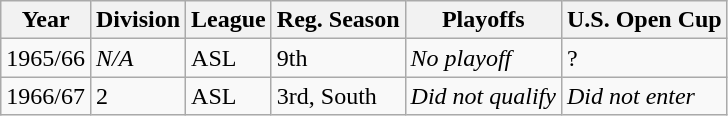<table class="wikitable">
<tr>
<th>Year</th>
<th>Division</th>
<th>League</th>
<th>Reg. Season</th>
<th>Playoffs</th>
<th>U.S. Open Cup</th>
</tr>
<tr>
<td>1965/66</td>
<td><em>N/A</em></td>
<td>ASL</td>
<td>9th</td>
<td><em>No playoff</em></td>
<td>?</td>
</tr>
<tr>
<td>1966/67</td>
<td>2</td>
<td>ASL</td>
<td>3rd, South</td>
<td><em>Did not qualify</em></td>
<td><em>Did not enter</em></td>
</tr>
</table>
